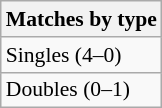<table class="wikitable" style=font-size:90%>
<tr>
<th>Matches by type</th>
</tr>
<tr>
<td>Singles (4–0)</td>
</tr>
<tr>
<td>Doubles (0–1)</td>
</tr>
</table>
